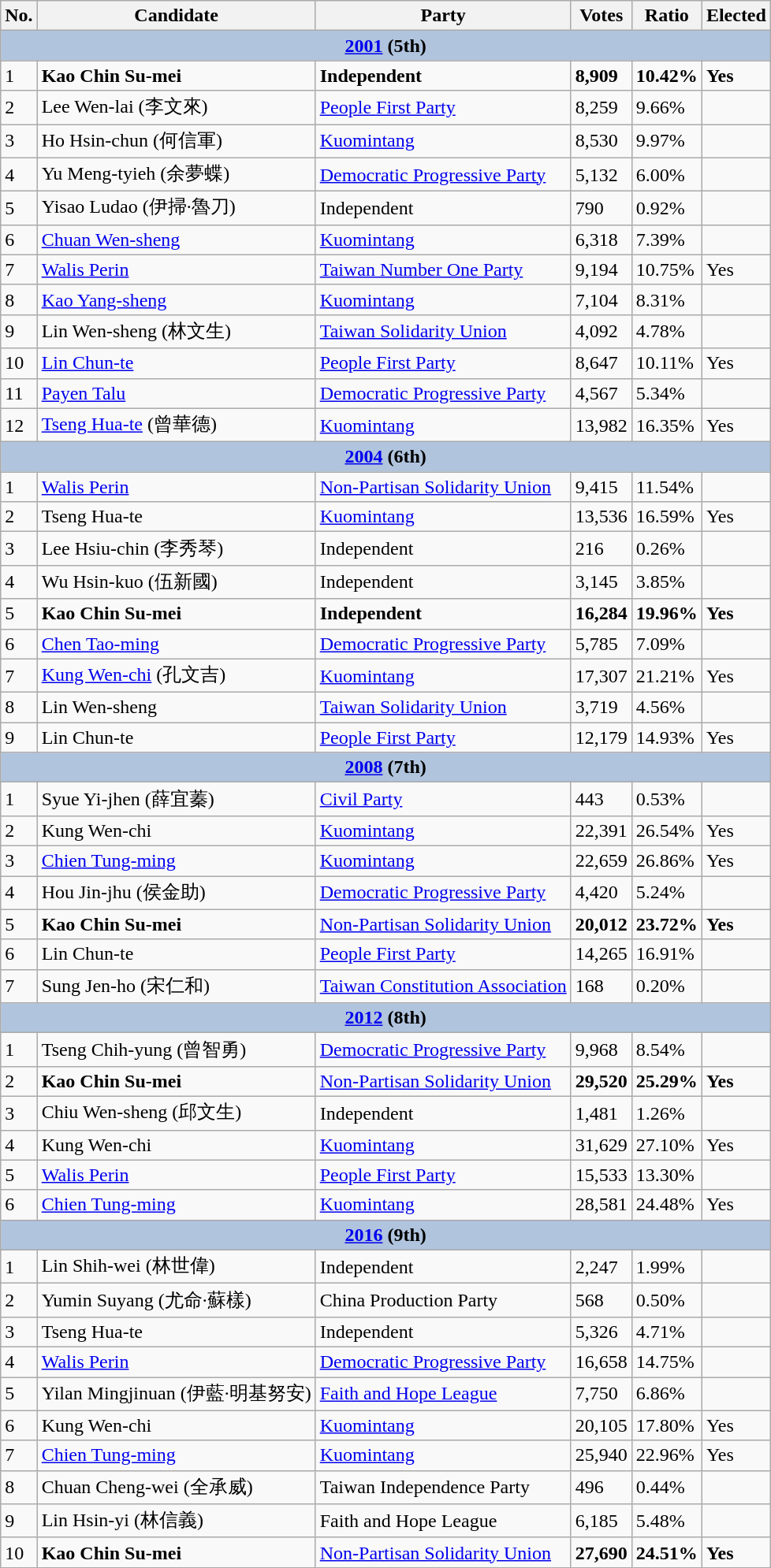<table class=wikitable>
<tr>
<th>No.</th>
<th>Candidate</th>
<th>Party</th>
<th>Votes</th>
<th>Ratio</th>
<th>Elected</th>
</tr>
<tr>
<th colspan=6 style="background:#B0C4DE;"><a href='#'>2001</a> (5th)</th>
</tr>
<tr>
<td>1</td>
<td><strong>Kao Chin Su-mei</strong></td>
<td><strong>Independent</strong></td>
<td><strong>8,909</strong></td>
<td><strong>10.42%</strong></td>
<td><strong>Yes</strong></td>
</tr>
<tr>
<td>2</td>
<td>Lee Wen-lai (李文來)</td>
<td><a href='#'>People First Party</a></td>
<td>8,259</td>
<td>9.66%</td>
<td></td>
</tr>
<tr>
<td>3</td>
<td>Ho Hsin-chun (何信軍)</td>
<td><a href='#'>Kuomintang</a></td>
<td>8,530</td>
<td>9.97%</td>
<td></td>
</tr>
<tr>
<td>4</td>
<td>Yu Meng-tyieh (余夢蝶)</td>
<td><a href='#'>Democratic Progressive Party</a></td>
<td>5,132</td>
<td>6.00%</td>
<td></td>
</tr>
<tr>
<td>5</td>
<td>Yisao Ludao (伊掃·魯刀)</td>
<td>Independent</td>
<td>790</td>
<td>0.92%</td>
<td></td>
</tr>
<tr>
<td>6</td>
<td><a href='#'>Chuan Wen-sheng</a></td>
<td><a href='#'>Kuomintang</a></td>
<td>6,318</td>
<td>7.39%</td>
<td></td>
</tr>
<tr>
<td>7</td>
<td><a href='#'>Walis Perin</a></td>
<td><a href='#'>Taiwan Number One Party</a></td>
<td>9,194</td>
<td>10.75%</td>
<td>Yes</td>
</tr>
<tr>
<td>8</td>
<td><a href='#'>Kao Yang-sheng</a></td>
<td><a href='#'>Kuomintang</a></td>
<td>7,104</td>
<td>8.31%</td>
<td></td>
</tr>
<tr>
<td>9</td>
<td>Lin Wen-sheng (林文生)</td>
<td><a href='#'>Taiwan Solidarity Union</a></td>
<td>4,092</td>
<td>4.78%</td>
<td></td>
</tr>
<tr>
<td>10</td>
<td><a href='#'>Lin Chun-te</a></td>
<td><a href='#'>People First Party</a></td>
<td>8,647</td>
<td>10.11%</td>
<td>Yes</td>
</tr>
<tr>
<td>11</td>
<td><a href='#'>Payen Talu</a></td>
<td><a href='#'>Democratic Progressive Party</a></td>
<td>4,567</td>
<td>5.34%</td>
<td></td>
</tr>
<tr>
<td>12</td>
<td><a href='#'>Tseng Hua-te</a> (曾華德)</td>
<td><a href='#'>Kuomintang</a></td>
<td>13,982</td>
<td>16.35%</td>
<td>Yes</td>
</tr>
<tr>
<th colspan=6 style="background:#B0C4DE;"><a href='#'>2004</a> (6th)</th>
</tr>
<tr>
<td>1</td>
<td><a href='#'>Walis Perin</a></td>
<td><a href='#'>Non-Partisan Solidarity Union</a></td>
<td>9,415</td>
<td>11.54%</td>
<td></td>
</tr>
<tr>
<td>2</td>
<td>Tseng Hua-te</td>
<td><a href='#'>Kuomintang</a></td>
<td>13,536</td>
<td>16.59%</td>
<td>Yes</td>
</tr>
<tr>
<td>3</td>
<td>Lee Hsiu-chin (李秀琴)</td>
<td>Independent</td>
<td>216</td>
<td>0.26%</td>
<td></td>
</tr>
<tr>
<td>4</td>
<td>Wu Hsin-kuo (伍新國)</td>
<td>Independent</td>
<td>3,145</td>
<td>3.85%</td>
<td></td>
</tr>
<tr>
<td>5</td>
<td><strong>Kao Chin Su-mei</strong></td>
<td><strong>Independent</strong></td>
<td><strong>16,284</strong></td>
<td><strong>19.96%</strong></td>
<td><strong>Yes</strong></td>
</tr>
<tr>
<td>6</td>
<td><a href='#'>Chen Tao-ming</a></td>
<td><a href='#'>Democratic Progressive Party</a></td>
<td>5,785</td>
<td>7.09%</td>
<td></td>
</tr>
<tr>
<td>7</td>
<td><a href='#'>Kung Wen-chi</a> (孔文吉)</td>
<td><a href='#'>Kuomintang</a></td>
<td>17,307</td>
<td>21.21%</td>
<td>Yes</td>
</tr>
<tr>
<td>8</td>
<td>Lin Wen-sheng</td>
<td><a href='#'>Taiwan Solidarity Union</a></td>
<td>3,719</td>
<td>4.56%</td>
<td></td>
</tr>
<tr>
<td>9</td>
<td>Lin Chun-te</td>
<td><a href='#'>People First Party</a></td>
<td>12,179</td>
<td>14.93%</td>
<td>Yes</td>
</tr>
<tr>
<th colspan=6 style="background:#B0C4DE;"><a href='#'>2008</a> (7th)</th>
</tr>
<tr>
<td>1</td>
<td>Syue Yi-jhen (薛宜蓁)</td>
<td><a href='#'>Civil Party</a></td>
<td>443</td>
<td>0.53%</td>
<td></td>
</tr>
<tr>
<td>2</td>
<td>Kung Wen-chi</td>
<td><a href='#'>Kuomintang</a></td>
<td>22,391</td>
<td>26.54%</td>
<td>Yes</td>
</tr>
<tr>
<td>3</td>
<td><a href='#'>Chien Tung-ming</a></td>
<td><a href='#'>Kuomintang</a></td>
<td>22,659</td>
<td>26.86%</td>
<td>Yes</td>
</tr>
<tr>
<td>4</td>
<td>Hou Jin-jhu (侯金助)</td>
<td><a href='#'>Democratic Progressive Party</a></td>
<td>4,420</td>
<td>5.24%</td>
<td></td>
</tr>
<tr>
<td>5</td>
<td><strong>Kao Chin Su-mei</strong></td>
<td><a href='#'>Non-Partisan Solidarity Union</a></td>
<td><strong>20,012</strong></td>
<td><strong>23.72%</strong></td>
<td><strong>Yes</strong></td>
</tr>
<tr>
<td>6</td>
<td>Lin Chun-te</td>
<td><a href='#'>People First Party</a></td>
<td>14,265</td>
<td>16.91%</td>
<td></td>
</tr>
<tr>
<td>7</td>
<td>Sung Jen-ho (宋仁和)</td>
<td><a href='#'>Taiwan Constitution Association</a></td>
<td>168</td>
<td>0.20%</td>
<td></td>
</tr>
<tr>
<th colspan=6 style="background:#B0C4DE;"><a href='#'>2012</a> (8th)</th>
</tr>
<tr>
<td>1</td>
<td>Tseng Chih-yung (曾智勇)</td>
<td><a href='#'>Democratic Progressive Party</a></td>
<td>9,968</td>
<td>8.54%</td>
<td></td>
</tr>
<tr>
<td>2</td>
<td><strong>Kao Chin Su-mei</strong></td>
<td><a href='#'>Non-Partisan Solidarity Union</a></td>
<td><strong>29,520</strong></td>
<td><strong>25.29%</strong></td>
<td><strong>Yes</strong></td>
</tr>
<tr>
<td>3</td>
<td>Chiu Wen-sheng (邱文生)</td>
<td>Independent</td>
<td>1,481</td>
<td>1.26%</td>
<td></td>
</tr>
<tr>
<td>4</td>
<td>Kung Wen-chi</td>
<td><a href='#'>Kuomintang</a></td>
<td>31,629</td>
<td>27.10%</td>
<td>Yes</td>
</tr>
<tr>
<td>5</td>
<td><a href='#'>Walis Perin</a></td>
<td><a href='#'>People First Party</a></td>
<td>15,533</td>
<td>13.30%</td>
<td></td>
</tr>
<tr>
<td>6</td>
<td><a href='#'>Chien Tung-ming</a></td>
<td><a href='#'>Kuomintang</a></td>
<td>28,581</td>
<td>24.48%</td>
<td>Yes</td>
</tr>
<tr>
<th colspan=6 style="background:#B0C4DE;"><a href='#'>2016</a> (9th)</th>
</tr>
<tr>
<td>1</td>
<td>Lin Shih-wei (林世偉)</td>
<td>Independent</td>
<td>2,247</td>
<td>1.99%</td>
<td></td>
</tr>
<tr>
<td>2</td>
<td>Yumin Suyang (尤命·蘇樣)</td>
<td>China Production Party</td>
<td>568</td>
<td>0.50%</td>
<td></td>
</tr>
<tr>
<td>3</td>
<td>Tseng Hua-te</td>
<td>Independent</td>
<td>5,326</td>
<td>4.71%</td>
<td></td>
</tr>
<tr>
<td>4</td>
<td><a href='#'>Walis Perin</a></td>
<td><a href='#'>Democratic Progressive Party</a></td>
<td>16,658</td>
<td>14.75%</td>
<td></td>
</tr>
<tr>
<td>5</td>
<td>Yilan Mingjinuan (伊藍·明基努安)</td>
<td><a href='#'>Faith and Hope League</a></td>
<td>7,750</td>
<td>6.86%</td>
<td></td>
</tr>
<tr>
<td>6</td>
<td>Kung Wen-chi</td>
<td><a href='#'>Kuomintang</a></td>
<td>20,105</td>
<td>17.80%</td>
<td>Yes</td>
</tr>
<tr>
<td>7</td>
<td><a href='#'>Chien Tung-ming</a></td>
<td><a href='#'>Kuomintang</a></td>
<td>25,940</td>
<td>22.96%</td>
<td>Yes</td>
</tr>
<tr>
<td>8</td>
<td>Chuan Cheng-wei (全承威)</td>
<td>Taiwan Independence Party</td>
<td>496</td>
<td>0.44%</td>
<td></td>
</tr>
<tr>
<td>9</td>
<td>Lin Hsin-yi (林信義)</td>
<td>Faith and Hope League</td>
<td>6,185</td>
<td>5.48%</td>
<td></td>
</tr>
<tr>
<td>10</td>
<td><strong>Kao Chin Su-mei</strong></td>
<td><a href='#'>Non-Partisan Solidarity Union</a></td>
<td><strong>27,690</strong></td>
<td><strong>24.51%</strong></td>
<td><strong>Yes</strong></td>
</tr>
</table>
